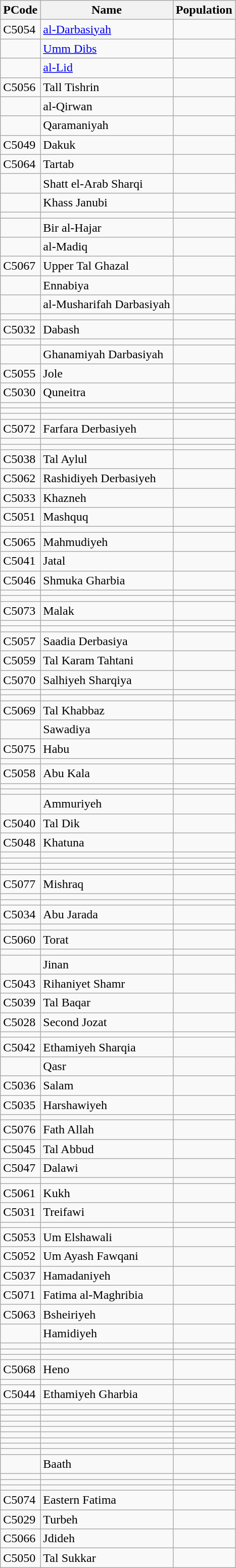<table class="wikitable sortable">
<tr>
<th>PCode</th>
<th>Name</th>
<th>Population</th>
</tr>
<tr>
<td>C5054</td>
<td><a href='#'>al-Darbasiyah</a></td>
<td align=right></td>
</tr>
<tr>
<td></td>
<td><a href='#'>Umm Dibs</a></td>
<td align=right></td>
</tr>
<tr>
<td></td>
<td><a href='#'>al-Lid</a></td>
<td align=right></td>
</tr>
<tr>
<td>C5056</td>
<td>Tall Tishrin</td>
<td align=right></td>
</tr>
<tr>
<td></td>
<td>al-Qirwan</td>
<td align=right></td>
</tr>
<tr>
<td></td>
<td>Qaramaniyah</td>
<td align=right></td>
</tr>
<tr>
<td>C5049</td>
<td>Dakuk</td>
<td align=right></td>
</tr>
<tr>
<td>C5064</td>
<td>Tartab</td>
<td align=right></td>
</tr>
<tr>
<td></td>
<td>Shatt el-Arab Sharqi</td>
<td align=right></td>
</tr>
<tr>
<td></td>
<td>Khass Janubi</td>
<td align=right></td>
</tr>
<tr>
<td></td>
<td></td>
<td align=right></td>
</tr>
<tr>
<td></td>
<td>Bir al-Hajar</td>
<td align=right></td>
</tr>
<tr>
<td></td>
<td>al-Madiq</td>
<td align=right></td>
</tr>
<tr>
<td>C5067</td>
<td>Upper Tal Ghazal</td>
<td align=right></td>
</tr>
<tr>
<td></td>
<td>Ennabiya</td>
<td align=right></td>
</tr>
<tr>
<td></td>
<td>al-Musharifah Darbasiyah</td>
<td align=right></td>
</tr>
<tr>
<td></td>
<td></td>
<td align=right></td>
</tr>
<tr>
<td>C5032</td>
<td>Dabash</td>
<td align=right></td>
</tr>
<tr>
<td></td>
<td></td>
<td align=right></td>
</tr>
<tr>
<td></td>
<td>Ghanamiyah Darbasiyah</td>
<td align=right></td>
</tr>
<tr>
<td>C5055</td>
<td>Jole</td>
<td align=right></td>
</tr>
<tr>
<td>C5030</td>
<td>Quneitra</td>
<td align=right></td>
</tr>
<tr>
<td></td>
<td></td>
<td align=right></td>
</tr>
<tr>
<td></td>
<td></td>
<td align=right></td>
</tr>
<tr>
<td></td>
<td></td>
<td align=right></td>
</tr>
<tr>
<td>C5072</td>
<td>Farfara Derbasiyeh</td>
<td align=right></td>
</tr>
<tr>
<td></td>
<td></td>
<td align=right></td>
</tr>
<tr>
<td></td>
<td></td>
<td align=right></td>
</tr>
<tr>
<td>C5038</td>
<td>Tal Aylul</td>
<td align=right></td>
</tr>
<tr>
<td>C5062</td>
<td>Rashidiyeh Derbasiyeh</td>
<td align=right></td>
</tr>
<tr>
<td>C5033</td>
<td>Khazneh</td>
<td align=right></td>
</tr>
<tr>
<td>C5051</td>
<td>Mashquq</td>
<td align=right></td>
</tr>
<tr>
<td></td>
<td></td>
<td align=right></td>
</tr>
<tr>
<td>C5065</td>
<td>Mahmudiyeh</td>
<td align=right></td>
</tr>
<tr>
<td>C5041</td>
<td>Jatal</td>
<td align=right></td>
</tr>
<tr>
<td>C5046</td>
<td>Shmuka Gharbia</td>
<td align=right></td>
</tr>
<tr>
<td></td>
<td></td>
<td align=right></td>
</tr>
<tr>
<td></td>
<td></td>
<td align=right></td>
</tr>
<tr>
<td>C5073</td>
<td>Malak</td>
<td align=right></td>
</tr>
<tr>
<td></td>
<td></td>
<td align=right></td>
</tr>
<tr>
<td></td>
<td></td>
<td align=right></td>
</tr>
<tr>
<td>C5057</td>
<td>Saadia Derbasiya</td>
<td align=right></td>
</tr>
<tr>
<td>C5059</td>
<td>Tal Karam Tahtani</td>
<td align=right></td>
</tr>
<tr>
<td>C5070</td>
<td>Salhiyeh Sharqiya</td>
<td align=right></td>
</tr>
<tr>
<td></td>
<td></td>
<td align=right></td>
</tr>
<tr>
<td></td>
<td></td>
<td align=right></td>
</tr>
<tr>
<td>C5069</td>
<td>Tal Khabbaz</td>
<td align=right></td>
</tr>
<tr>
<td></td>
<td>Sawadiya</td>
<td align=right></td>
</tr>
<tr>
<td>C5075</td>
<td>Habu</td>
<td align=right></td>
</tr>
<tr>
<td></td>
<td></td>
<td align=right></td>
</tr>
<tr>
<td>C5058</td>
<td>Abu Kala</td>
<td align=right></td>
</tr>
<tr>
<td></td>
<td></td>
<td align=right></td>
</tr>
<tr>
<td></td>
<td></td>
<td align=right></td>
</tr>
<tr>
<td></td>
<td>Ammuriyeh</td>
<td align=right></td>
</tr>
<tr>
<td>C5040</td>
<td>Tal Dik</td>
<td align=right></td>
</tr>
<tr>
<td>C5048</td>
<td>Khatuna</td>
<td align=right></td>
</tr>
<tr>
<td></td>
<td></td>
<td align=right></td>
</tr>
<tr>
<td></td>
<td></td>
<td align=right></td>
</tr>
<tr>
<td></td>
<td></td>
<td align=right></td>
</tr>
<tr>
<td></td>
<td></td>
<td align=right></td>
</tr>
<tr>
<td>C5077</td>
<td>Mishraq</td>
<td align=right></td>
</tr>
<tr>
<td></td>
<td></td>
<td align=right></td>
</tr>
<tr>
<td></td>
<td></td>
<td align=right></td>
</tr>
<tr>
<td>C5034</td>
<td>Abu Jarada</td>
<td align=right></td>
</tr>
<tr>
<td></td>
<td></td>
<td align=right></td>
</tr>
<tr>
<td>C5060</td>
<td>Torat</td>
<td align=right></td>
</tr>
<tr>
<td></td>
<td></td>
<td align=right></td>
</tr>
<tr>
<td></td>
<td>Jinan</td>
<td align=right></td>
</tr>
<tr>
<td>C5043</td>
<td>Rihaniyet Shamr</td>
<td align=right></td>
</tr>
<tr>
<td>C5039</td>
<td>Tal Baqar</td>
<td align=right></td>
</tr>
<tr>
<td>C5028</td>
<td>Second Jozat</td>
<td align=right></td>
</tr>
<tr>
<td></td>
<td></td>
<td align=right></td>
</tr>
<tr>
<td>C5042</td>
<td>Ethamiyeh Sharqia</td>
<td align=right></td>
</tr>
<tr>
<td></td>
<td>Qasr</td>
<td align=right></td>
</tr>
<tr>
<td>C5036</td>
<td>Salam</td>
<td align=right></td>
</tr>
<tr>
<td>C5035</td>
<td>Harshawiyeh</td>
<td align=right></td>
</tr>
<tr>
<td></td>
<td></td>
<td align=right></td>
</tr>
<tr>
<td>C5076</td>
<td>Fath Allah</td>
<td align=right></td>
</tr>
<tr>
<td>C5045</td>
<td>Tal Abbud</td>
<td align=right></td>
</tr>
<tr>
<td>C5047</td>
<td>Dalawi</td>
<td align=right></td>
</tr>
<tr>
<td></td>
<td></td>
<td align=right></td>
</tr>
<tr>
<td>C5061</td>
<td>Kukh</td>
<td align=right></td>
</tr>
<tr>
<td>C5031</td>
<td>Treifawi</td>
<td align=right></td>
</tr>
<tr>
<td></td>
<td></td>
<td align=right></td>
</tr>
<tr>
<td>C5053</td>
<td>Um Elshawali</td>
<td align=right></td>
</tr>
<tr>
<td>C5052</td>
<td>Um Ayash Fawqani</td>
<td align=right></td>
</tr>
<tr>
<td>C5037</td>
<td>Hamadaniyeh</td>
<td align=right></td>
</tr>
<tr>
<td>C5071</td>
<td>Fatima al-Maghribia</td>
<td align=right></td>
</tr>
<tr>
<td>C5063</td>
<td>Bsheiriyeh</td>
<td align=right></td>
</tr>
<tr>
<td></td>
<td>Hamidiyeh</td>
<td align=right></td>
</tr>
<tr>
<td></td>
<td></td>
<td align=right></td>
</tr>
<tr>
<td></td>
<td></td>
<td align=right></td>
</tr>
<tr>
<td></td>
<td></td>
<td align=right></td>
</tr>
<tr>
<td>C5068</td>
<td>Heno</td>
<td align=right></td>
</tr>
<tr>
<td></td>
<td></td>
<td align=right></td>
</tr>
<tr>
<td>C5044</td>
<td>Ethamiyeh Gharbia</td>
<td align=right></td>
</tr>
<tr>
<td></td>
<td></td>
<td align=right></td>
</tr>
<tr>
<td></td>
<td></td>
<td align=right></td>
</tr>
<tr>
<td></td>
<td></td>
<td align=right></td>
</tr>
<tr>
<td></td>
<td></td>
<td align=right></td>
</tr>
<tr>
<td></td>
<td></td>
<td align=right></td>
</tr>
<tr>
<td></td>
<td></td>
<td align=right></td>
</tr>
<tr>
<td></td>
<td></td>
<td align=right></td>
</tr>
<tr>
<td></td>
<td></td>
<td align=right></td>
</tr>
<tr>
<td></td>
<td></td>
<td align=right></td>
</tr>
<tr>
<td></td>
<td>Baath</td>
<td align=right></td>
</tr>
<tr>
<td></td>
<td></td>
<td align=right></td>
</tr>
<tr>
<td></td>
<td></td>
<td align=right></td>
</tr>
<tr>
<td></td>
<td></td>
<td align=right></td>
</tr>
<tr>
<td>C5074</td>
<td>Eastern Fatima</td>
<td align=right></td>
</tr>
<tr>
<td>C5029</td>
<td>Turbeh</td>
<td align=right></td>
</tr>
<tr>
<td>C5066</td>
<td>Jdideh</td>
<td align=right></td>
</tr>
<tr>
<td>C5050</td>
<td>Tal Sukkar</td>
<td align=right></td>
</tr>
</table>
